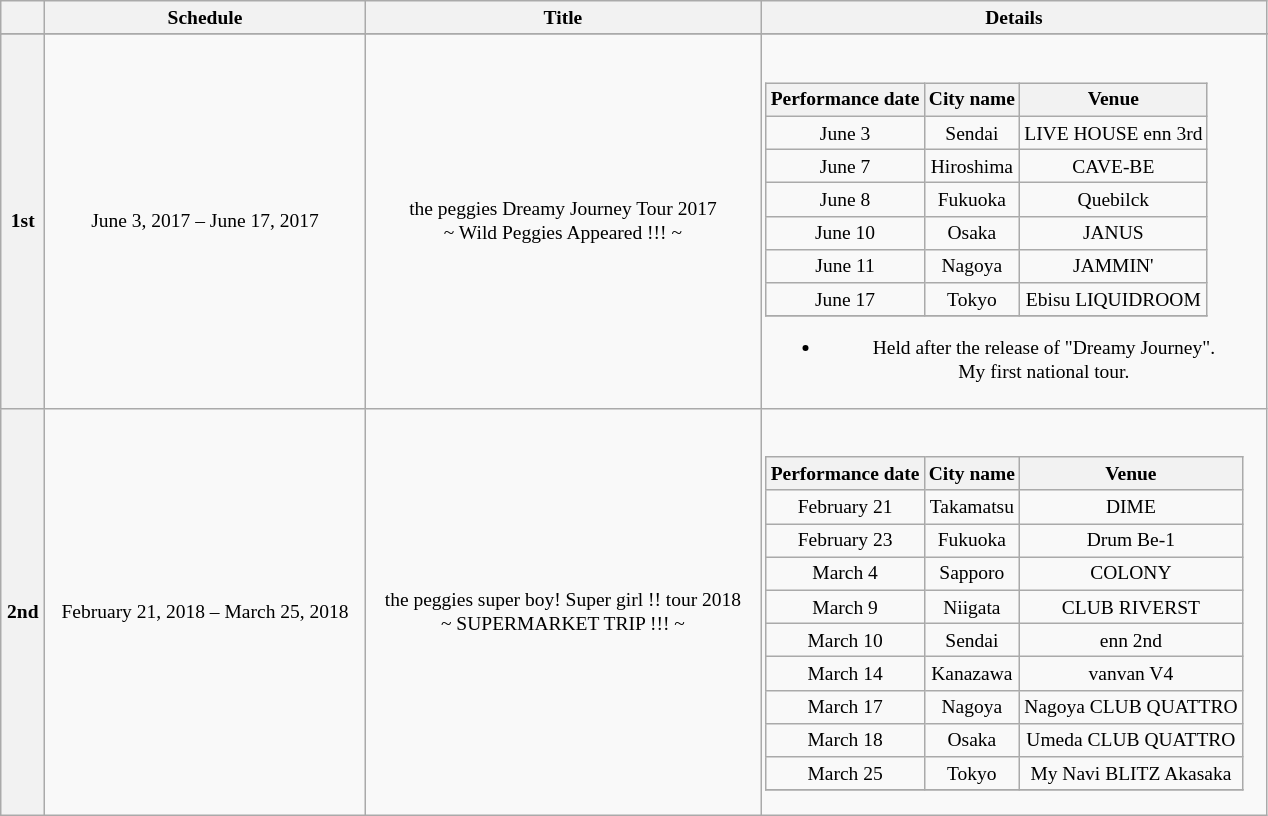<table class = "wikitable" style = "font-size: small; text-align: center">
<tr>
<th></th>
<th>Schedule</th>
<th>Title</th>
<th style = "width: 40%">Details</th>
</tr>
<tr>
</tr>
<tr>
<th>1st</th>
<td>June 3, 2017 – June 17, 2017</td>
<td>the peggies Dreamy Journey Tour 2017 <br> ~ Wild Peggies Appeared !!! ~</td>
<td><br><table class = "wikitable" style = "text-align: center">
<tr>
<th>Performance date</th>
<th>City name</th>
<th>Venue</th>
</tr>
<tr>
<td>June 3</td>
<td>Sendai</td>
<td>LIVE HOUSE enn 3rd</td>
</tr>
<tr>
<td>June 7</td>
<td>Hiroshima</td>
<td>CAVE-BE</td>
</tr>
<tr>
<td>June 8</td>
<td>Fukuoka</td>
<td>Quebilck</td>
</tr>
<tr>
<td>June 10</td>
<td>Osaka</td>
<td>JANUS</td>
</tr>
<tr>
<td>June 11</td>
<td>Nagoya</td>
<td>JAMMIN'</td>
</tr>
<tr>
<td>June 17</td>
<td>Tokyo</td>
<td>Ebisu LIQUIDROOM</td>
</tr>
<tr>
</tr>
</table>
<ul><li>Held after the release of "Dreamy Journey". <br> My first national tour.</li></ul></td>
</tr>
<tr>
<th>2nd</th>
<td>February 21, 2018 – March 25, 2018</td>
<td>the peggies super boy! Super girl !! tour 2018 <br> ~ SUPERMARKET TRIP !!! ~</td>
<td><br><table class = "wikitable" style = "text-align: center">
<tr>
<th>Performance date</th>
<th>City name</th>
<th>Venue</th>
</tr>
<tr>
<td>February 21</td>
<td>Takamatsu</td>
<td>DIME</td>
</tr>
<tr>
<td>February 23</td>
<td>Fukuoka</td>
<td>Drum Be-1</td>
</tr>
<tr>
<td>March 4</td>
<td>Sapporo</td>
<td>COLONY</td>
</tr>
<tr>
<td>March 9</td>
<td>Niigata</td>
<td>CLUB RIVERST</td>
</tr>
<tr>
<td>March 10</td>
<td>Sendai</td>
<td>enn 2nd</td>
</tr>
<tr>
<td>March 14</td>
<td>Kanazawa</td>
<td>vanvan V4</td>
</tr>
<tr>
<td>March 17</td>
<td>Nagoya</td>
<td>Nagoya CLUB QUATTRO</td>
</tr>
<tr>
<td>March 18</td>
<td>Osaka</td>
<td>Umeda CLUB QUATTRO</td>
</tr>
<tr>
<td>March 25</td>
<td>Tokyo</td>
<td>My Navi BLITZ Akasaka</td>
</tr>
<tr>
</tr>
</table>
</td>
</tr>
</table>
